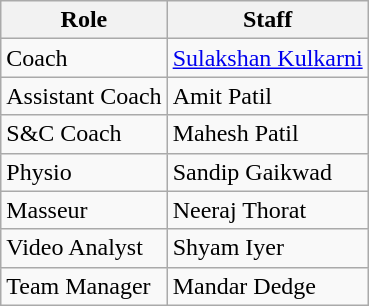<table class="wikitable">
<tr>
<th>Role</th>
<th>Staff</th>
</tr>
<tr>
<td>Coach</td>
<td><a href='#'>Sulakshan Kulkarni</a></td>
</tr>
<tr>
<td>Assistant Coach</td>
<td>Amit Patil</td>
</tr>
<tr>
<td>S&C Coach</td>
<td>Mahesh Patil</td>
</tr>
<tr>
<td>Physio</td>
<td>Sandip Gaikwad</td>
</tr>
<tr>
<td>Masseur</td>
<td>Neeraj Thorat</td>
</tr>
<tr>
<td>Video Analyst</td>
<td>Shyam Iyer</td>
</tr>
<tr>
<td>Team Manager</td>
<td>Mandar Dedge</td>
</tr>
</table>
